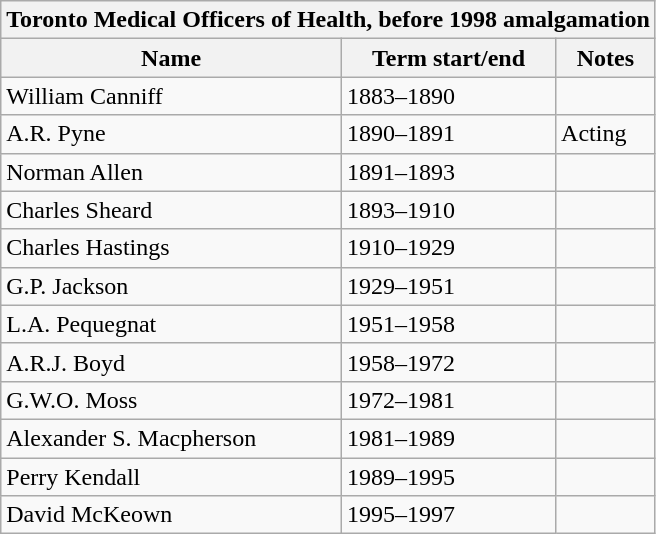<table class="wikitable">
<tr>
<th colspan="3">Toronto Medical Officers of Health, before 1998 amalgamation</th>
</tr>
<tr>
<th>Name</th>
<th>Term start/end</th>
<th>Notes</th>
</tr>
<tr>
<td>William Canniff</td>
<td>1883–1890</td>
<td></td>
</tr>
<tr>
<td>A.R. Pyne</td>
<td>1890–1891</td>
<td>Acting</td>
</tr>
<tr>
<td>Norman Allen</td>
<td>1891–1893</td>
<td></td>
</tr>
<tr>
<td>Charles Sheard</td>
<td>1893–1910</td>
<td></td>
</tr>
<tr>
<td>Charles Hastings</td>
<td>1910–1929</td>
<td></td>
</tr>
<tr>
<td>G.P. Jackson</td>
<td>1929–1951</td>
<td></td>
</tr>
<tr>
<td>L.A. Pequegnat</td>
<td>1951–1958</td>
<td></td>
</tr>
<tr>
<td>A.R.J. Boyd</td>
<td>1958–1972</td>
<td></td>
</tr>
<tr>
<td>G.W.O. Moss</td>
<td>1972–1981</td>
<td></td>
</tr>
<tr>
<td>Alexander S. Macpherson</td>
<td>1981–1989</td>
<td></td>
</tr>
<tr>
<td>Perry Kendall</td>
<td>1989–1995</td>
<td></td>
</tr>
<tr>
<td>David McKeown</td>
<td>1995–1997</td>
<td></td>
</tr>
</table>
